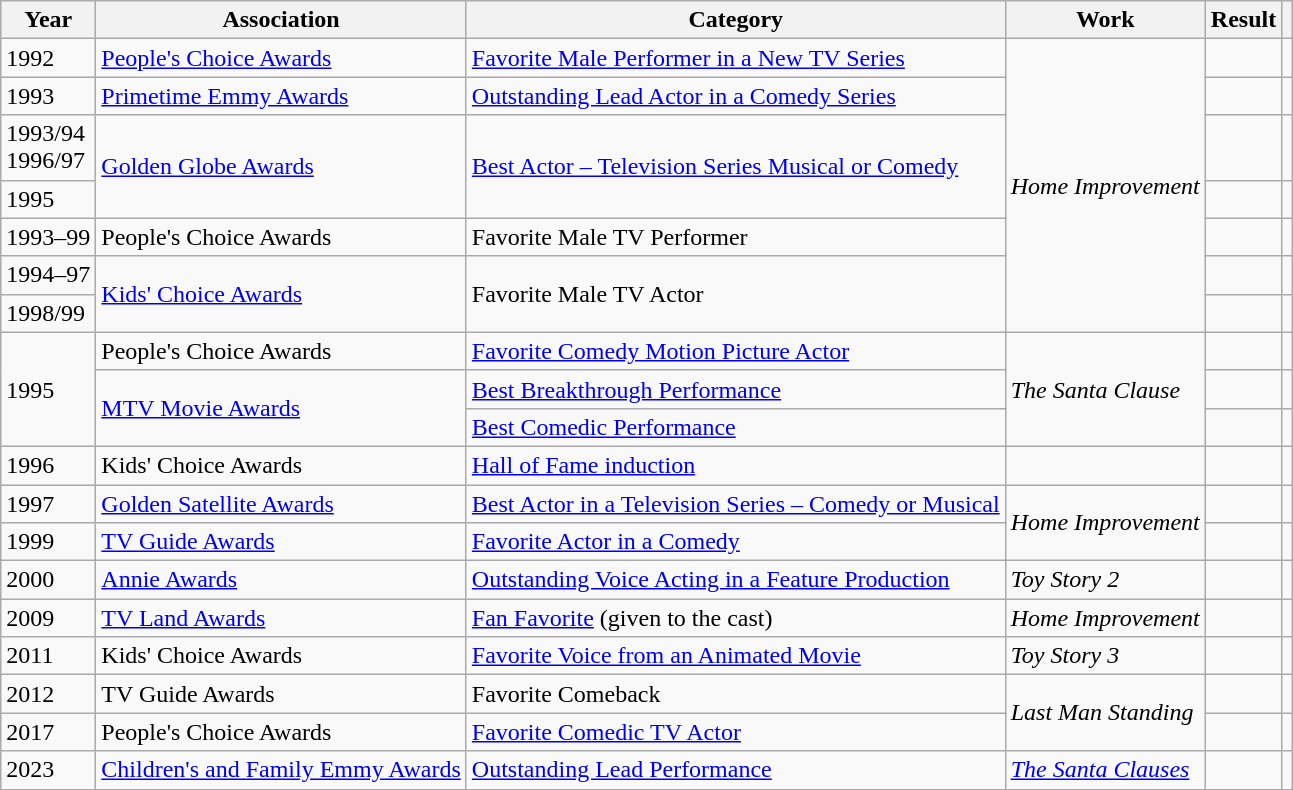<table class="wikitable plainrowheaders">
<tr>
<th scope="col">Year</th>
<th scope="col">Association</th>
<th scope="col">Category</th>
<th scope="col">Work</th>
<th scope="col">Result</th>
<th scope="col"></th>
</tr>
<tr>
<td>1992</td>
<td><a href='#'>People's Choice Awards</a></td>
<td><a href='#'>Favorite Male Performer in a New TV Series</a></td>
<td rowspan="7"><em>Home Improvement</em></td>
<td></td>
<td style="text-align:center;"></td>
</tr>
<tr>
<td>1993</td>
<td><a href='#'>Primetime Emmy Awards</a></td>
<td><a href='#'>Outstanding Lead Actor in a Comedy Series</a></td>
<td></td>
<td style="text-align:center;"></td>
</tr>
<tr>
<td>1993/94<br>1996/97</td>
<td rowspan="2"><a href='#'>Golden Globe Awards</a></td>
<td rowspan="2"><a href='#'>Best Actor – Television Series Musical or Comedy</a></td>
<td></td>
<td style="text-align:center;"></td>
</tr>
<tr>
<td>1995</td>
<td></td>
<td style="text-align:center;"></td>
</tr>
<tr>
<td>1993–99</td>
<td>People's Choice Awards</td>
<td>Favorite Male TV Performer</td>
<td></td>
<td></td>
</tr>
<tr>
<td>1994–97</td>
<td rowspan="2"><a href='#'>Kids' Choice Awards</a></td>
<td rowspan="2">Favorite Male TV Actor</td>
<td></td>
<td></td>
</tr>
<tr>
<td>1998/99</td>
<td></td>
<td></td>
</tr>
<tr>
<td rowspan="3">1995</td>
<td>People's Choice Awards</td>
<td><a href='#'>Favorite Comedy Motion Picture Actor</a></td>
<td rowspan="3"><em>The Santa Clause</em></td>
<td></td>
<td style="text-align:center;"></td>
</tr>
<tr>
<td rowspan="2"><a href='#'>MTV Movie Awards</a></td>
<td><a href='#'>Best Breakthrough Performance</a></td>
<td></td>
<td></td>
</tr>
<tr>
<td><a href='#'>Best Comedic Performance</a></td>
<td></td>
<td></td>
</tr>
<tr>
<td>1996</td>
<td>Kids' Choice Awards</td>
<td><a href='#'>Hall of Fame induction</a></td>
<td></td>
<td></td>
<td style="text-align:center;"></td>
</tr>
<tr>
<td>1997</td>
<td><a href='#'>Golden Satellite Awards</a></td>
<td><a href='#'>Best Actor in a Television Series – Comedy or Musical</a></td>
<td rowspan="2"><em>Home Improvement</em></td>
<td></td>
<td></td>
</tr>
<tr>
<td>1999</td>
<td><a href='#'>TV Guide Awards</a></td>
<td><a href='#'>Favorite Actor in a Comedy</a></td>
<td></td>
<td style="text-align:center;"></td>
</tr>
<tr>
<td>2000</td>
<td><a href='#'>Annie Awards</a></td>
<td><a href='#'>Outstanding Voice Acting in a Feature Production</a></td>
<td><em>Toy Story 2</em></td>
<td></td>
<td></td>
</tr>
<tr>
<td>2009</td>
<td><a href='#'>TV Land Awards</a></td>
<td><a href='#'>Fan Favorite</a> (given to the cast)</td>
<td><em>Home Improvement</em></td>
<td></td>
<td></td>
</tr>
<tr>
<td>2011</td>
<td>Kids' Choice Awards</td>
<td><a href='#'>Favorite Voice from an Animated Movie</a></td>
<td><em>Toy Story 3</em></td>
<td></td>
<td></td>
</tr>
<tr>
<td>2012</td>
<td>TV Guide Awards</td>
<td>Favorite Comeback</td>
<td rowspan="2"><em>Last Man Standing</em></td>
<td></td>
<td></td>
</tr>
<tr>
<td>2017</td>
<td>People's Choice Awards</td>
<td><a href='#'>Favorite Comedic TV Actor</a></td>
<td></td>
<td style="text-align:center;"></td>
</tr>
<tr>
<td>2023</td>
<td><a href='#'>Children's and Family Emmy Awards</a></td>
<td><a href='#'>Outstanding Lead Performance</a></td>
<td><em><a href='#'>The Santa Clauses</a></em></td>
<td></td>
<td style="text-align:center;"></td>
</tr>
</table>
